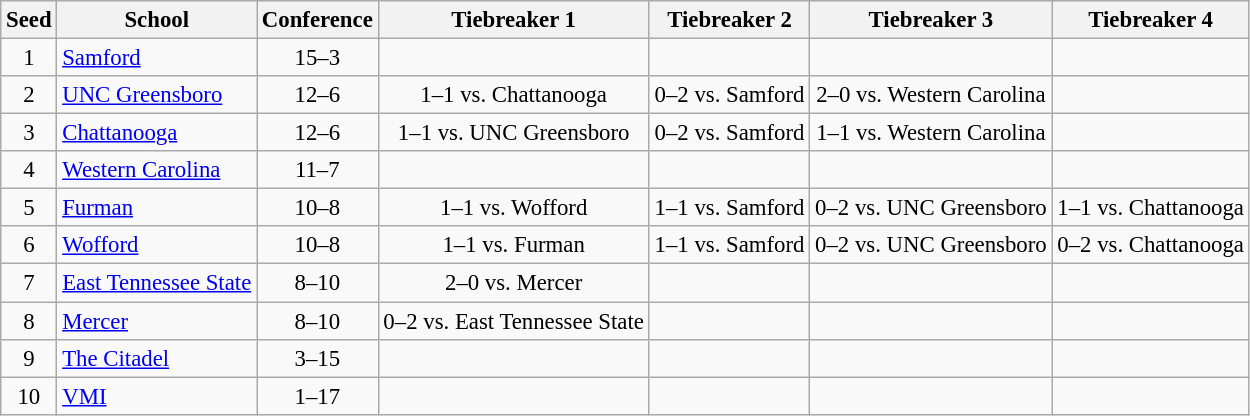<table class="wikitable" style="white-space:nowrap; font-size:95%;text-align:center">
<tr>
<th>Seed</th>
<th>School</th>
<th>Conference</th>
<th>Tiebreaker 1</th>
<th>Tiebreaker 2</th>
<th>Tiebreaker 3</th>
<th>Tiebreaker 4</th>
</tr>
<tr>
<td>1</td>
<td align="left"><a href='#'>Samford</a></td>
<td>15–3</td>
<td></td>
<td></td>
<td></td>
<td></td>
</tr>
<tr>
<td>2</td>
<td align="left"><a href='#'>UNC Greensboro</a></td>
<td>12–6</td>
<td>1–1 vs. Chattanooga</td>
<td>0–2 vs. Samford</td>
<td>2–0 vs. Western Carolina</td>
<td></td>
</tr>
<tr>
<td>3</td>
<td align="left"><a href='#'>Chattanooga</a></td>
<td>12–6</td>
<td>1–1 vs. UNC Greensboro</td>
<td>0–2 vs. Samford</td>
<td>1–1 vs. Western Carolina</td>
<td></td>
</tr>
<tr>
<td>4</td>
<td align="left"><a href='#'>Western Carolina</a></td>
<td>11–7</td>
<td></td>
<td></td>
<td></td>
<td></td>
</tr>
<tr>
<td>5</td>
<td align="left"><a href='#'>Furman</a></td>
<td>10–8</td>
<td>1–1 vs. Wofford</td>
<td>1–1 vs. Samford</td>
<td>0–2 vs. UNC Greensboro</td>
<td>1–1 vs. Chattanooga</td>
</tr>
<tr>
<td>6</td>
<td align="left"><a href='#'>Wofford</a></td>
<td>10–8</td>
<td>1–1 vs. Furman</td>
<td>1–1 vs. Samford</td>
<td>0–2 vs. UNC Greensboro</td>
<td>0–2 vs. Chattanooga</td>
</tr>
<tr>
<td>7</td>
<td align="left"><a href='#'>East Tennessee State</a></td>
<td>8–10</td>
<td>2–0 vs. Mercer</td>
<td></td>
<td></td>
<td></td>
</tr>
<tr>
<td>8</td>
<td align="left"><a href='#'>Mercer</a></td>
<td>8–10</td>
<td>0–2 vs. East Tennessee State</td>
<td></td>
<td></td>
<td></td>
</tr>
<tr>
<td>9</td>
<td align="left"><a href='#'>The Citadel</a></td>
<td>3–15</td>
<td></td>
<td></td>
<td></td>
<td></td>
</tr>
<tr>
<td>10</td>
<td align="left"><a href='#'>VMI</a></td>
<td>1–17</td>
<td></td>
<td></td>
<td></td>
<td></td>
</tr>
</table>
